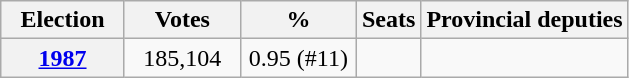<table class="wikitable" style="text-align:center;">
<tr>
<th width="75">Election</th>
<th width="70">Votes</th>
<th width="70">%</th>
<th>Seats</th>
<th>Provincial deputies</th>
</tr>
<tr>
<th><a href='#'>1987</a></th>
<td>185,104</td>
<td>0.95 (#11)</td>
<td></td>
<td></td>
</tr>
</table>
